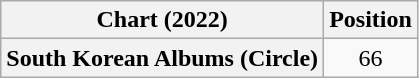<table class="wikitable plainrowheaders" style="text-align:center">
<tr>
<th scope="col">Chart (2022)</th>
<th scope="col">Position</th>
</tr>
<tr>
<th scope="row">South Korean Albums (Circle)</th>
<td>66</td>
</tr>
</table>
